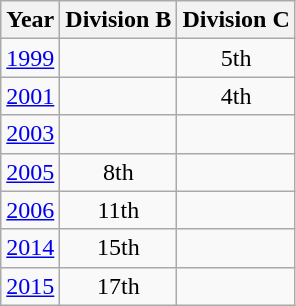<table class="wikitable" style="text-align:center">
<tr>
<th>Year</th>
<th>Division B</th>
<th>Division C</th>
</tr>
<tr>
<td><a href='#'>1999</a></td>
<td></td>
<td>5th</td>
</tr>
<tr>
<td><a href='#'>2001</a></td>
<td></td>
<td>4th</td>
</tr>
<tr>
<td><a href='#'>2003</a></td>
<td></td>
<td></td>
</tr>
<tr>
<td><a href='#'>2005</a></td>
<td>8th</td>
<td></td>
</tr>
<tr>
<td><a href='#'>2006</a></td>
<td>11th</td>
<td></td>
</tr>
<tr>
<td><a href='#'>2014</a></td>
<td>15th</td>
<td></td>
</tr>
<tr>
<td><a href='#'>2015</a></td>
<td>17th</td>
<td></td>
</tr>
</table>
